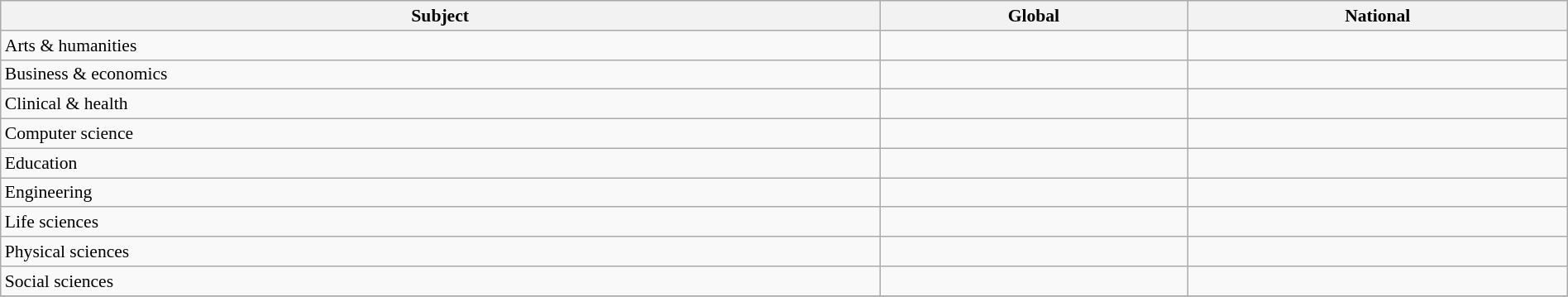<table class="wikitable sortable collapsible" style="width: 100%; font-size: 90%">
<tr>
<th>Subject</th>
<th>Global</th>
<th>National</th>
</tr>
<tr>
<td>Arts & humanities</td>
<td data-sort-value="151–175"></td>
<td data-sort-value="5–7"></td>
</tr>
<tr>
<td>Business & economics</td>
<td data-sort-value="42"></td>
<td data-sort-value="4–5"></td>
</tr>
<tr>
<td>Clinical & health</td>
<td data-sort-value="38"></td>
<td data-sort-value="3"></td>
</tr>
<tr>
<td>Computer science</td>
<td data-sort-value="73"></td>
<td data-sort-value="7"></td>
</tr>
<tr>
<td>Education</td>
<td data-sort-value="126–150"></td>
<td data-sort-value="6"></td>
</tr>
<tr>
<td>Engineering</td>
<td data-sort-value="56"></td>
<td data-sort-value="7–8"></td>
</tr>
<tr>
<td>Life sciences</td>
<td data-sort-value="42"></td>
<td data-sort-value="3"></td>
</tr>
<tr>
<td>Physical sciences</td>
<td data-sort-value="29"></td>
<td data-sort-value="3"></td>
</tr>
<tr>
<td>Social sciences</td>
<td data-sort-value="101–125"></td>
<td data-sort-value="3–5"></td>
</tr>
<tr>
</tr>
</table>
